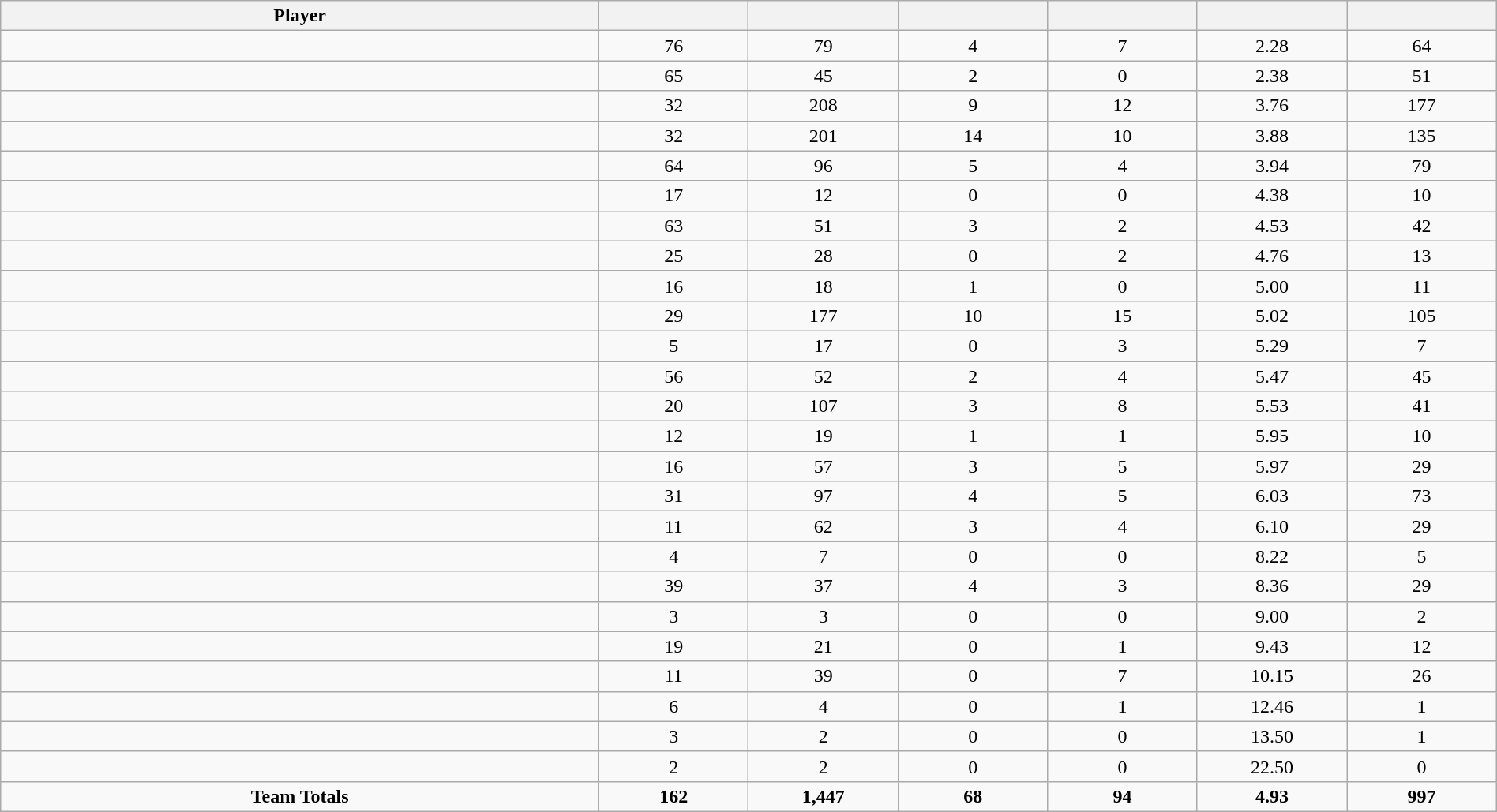<table class="wikitable sortable" style="text-align:center;" width="100%">
<tr>
<th width="40%">Player</th>
<th width="10%"></th>
<th width="10%" data-sort-type="number"></th>
<th width="10%"></th>
<th width="10%"></th>
<th width="10%"></th>
<th width="10%"></th>
</tr>
<tr>
<td></td>
<td>76</td>
<td>79</td>
<td>4</td>
<td>7</td>
<td>2.28</td>
<td>64</td>
</tr>
<tr>
<td></td>
<td>65</td>
<td>45</td>
<td>2</td>
<td>0</td>
<td>2.38</td>
<td>51</td>
</tr>
<tr>
<td></td>
<td>32</td>
<td>208</td>
<td>9</td>
<td>12</td>
<td>3.76</td>
<td>177</td>
</tr>
<tr>
<td></td>
<td>32</td>
<td>201</td>
<td>14</td>
<td>10</td>
<td>3.88</td>
<td>135</td>
</tr>
<tr>
<td></td>
<td>64</td>
<td>96</td>
<td>5</td>
<td>4</td>
<td>3.94</td>
<td>79</td>
</tr>
<tr>
<td></td>
<td>17</td>
<td>12</td>
<td>0</td>
<td>0</td>
<td>4.38</td>
<td>10</td>
</tr>
<tr>
<td></td>
<td>63</td>
<td>51</td>
<td>3</td>
<td>2</td>
<td>4.53</td>
<td>42</td>
</tr>
<tr>
<td></td>
<td>25</td>
<td>28</td>
<td>0</td>
<td>2</td>
<td>4.76</td>
<td>13</td>
</tr>
<tr>
<td></td>
<td>16</td>
<td>18</td>
<td>1</td>
<td>0</td>
<td>5.00</td>
<td>11</td>
</tr>
<tr>
<td></td>
<td>29</td>
<td>177</td>
<td>10</td>
<td>15</td>
<td>5.02</td>
<td>105</td>
</tr>
<tr>
<td></td>
<td>5</td>
<td>17</td>
<td>0</td>
<td>3</td>
<td>5.29</td>
<td>7</td>
</tr>
<tr>
<td></td>
<td>56</td>
<td>52</td>
<td>2</td>
<td>4</td>
<td>5.47</td>
<td>45</td>
</tr>
<tr>
<td></td>
<td>20</td>
<td>107</td>
<td>3</td>
<td>8</td>
<td>5.53</td>
<td>41</td>
</tr>
<tr>
<td></td>
<td>12</td>
<td>19</td>
<td>1</td>
<td>1</td>
<td>5.95</td>
<td>10</td>
</tr>
<tr>
<td></td>
<td>16</td>
<td>57</td>
<td>3</td>
<td>5</td>
<td>5.97</td>
<td>29</td>
</tr>
<tr>
<td></td>
<td>31</td>
<td>97</td>
<td>4</td>
<td>5</td>
<td>6.03</td>
<td>73</td>
</tr>
<tr>
<td></td>
<td>11</td>
<td>62</td>
<td>3</td>
<td>4</td>
<td>6.10</td>
<td>29</td>
</tr>
<tr>
<td></td>
<td>4</td>
<td>7</td>
<td>0</td>
<td>0</td>
<td>8.22</td>
<td>5</td>
</tr>
<tr>
<td></td>
<td>39</td>
<td>37</td>
<td>4</td>
<td>3</td>
<td>8.36</td>
<td>29</td>
</tr>
<tr>
<td></td>
<td>3</td>
<td>3</td>
<td>0</td>
<td>0</td>
<td>9.00</td>
<td>2</td>
</tr>
<tr>
<td></td>
<td>19</td>
<td>21</td>
<td>0</td>
<td>1</td>
<td>9.43</td>
<td>12</td>
</tr>
<tr>
<td></td>
<td>11</td>
<td>39</td>
<td>0</td>
<td>7</td>
<td>10.15</td>
<td>26</td>
</tr>
<tr>
<td></td>
<td>6</td>
<td>4</td>
<td>0</td>
<td>1</td>
<td>12.46</td>
<td>1</td>
</tr>
<tr>
<td></td>
<td>3</td>
<td>2</td>
<td>0</td>
<td>0</td>
<td>13.50</td>
<td>1</td>
</tr>
<tr>
<td></td>
<td>2</td>
<td>2</td>
<td>0</td>
<td>0</td>
<td>22.50</td>
<td>0</td>
</tr>
<tr>
<td><strong>Team Totals</strong></td>
<td><strong>162</strong></td>
<td><strong>1,447</strong></td>
<td><strong>68</strong></td>
<td><strong>94</strong></td>
<td><strong>4.93</strong></td>
<td><strong>997</strong></td>
</tr>
</table>
